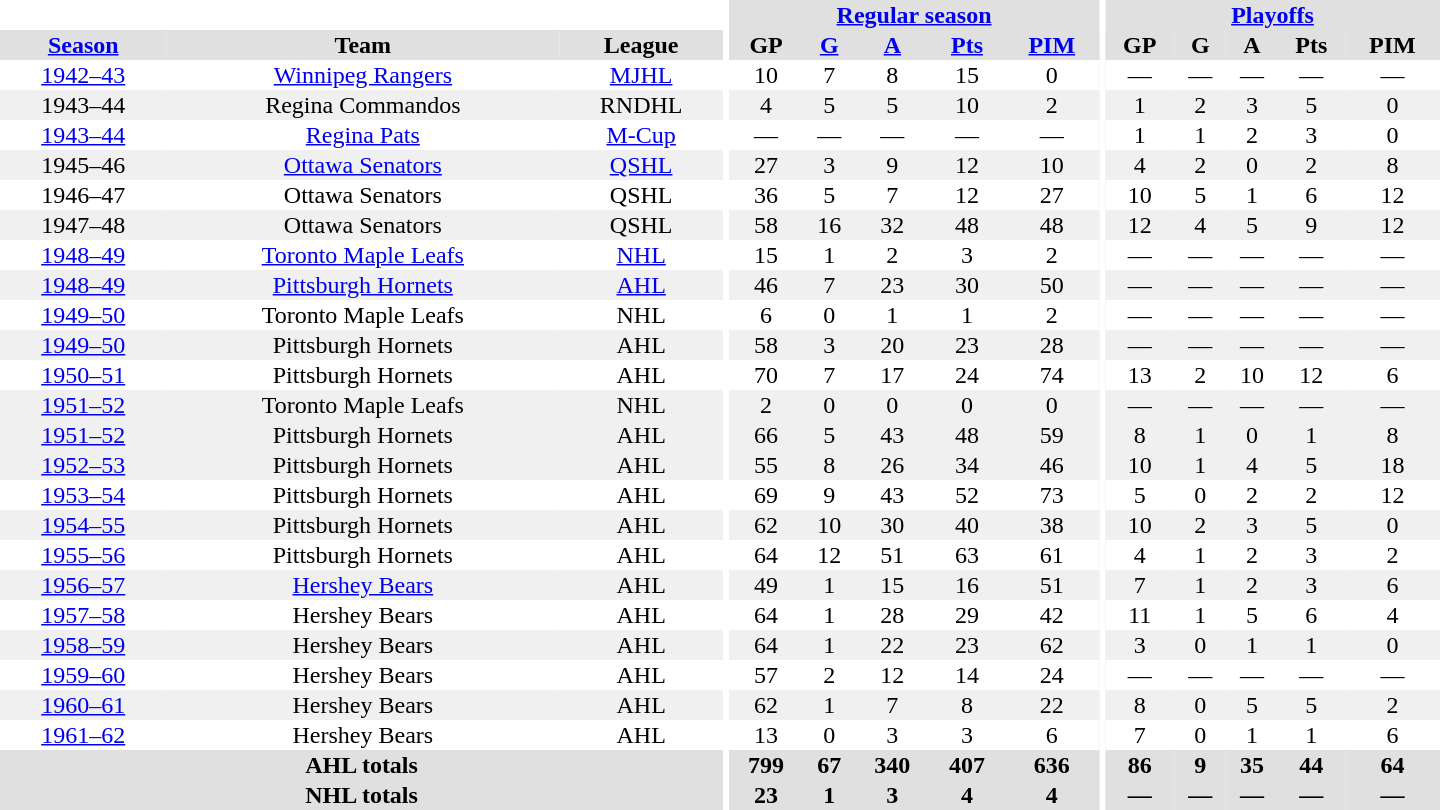<table border="0" cellpadding="1" cellspacing="0" style="text-align:center; width:60em">
<tr bgcolor="#e0e0e0">
<th colspan="3" bgcolor="#ffffff"></th>
<th rowspan="100" bgcolor="#ffffff"></th>
<th colspan="5"><a href='#'>Regular season</a></th>
<th rowspan="100" bgcolor="#ffffff"></th>
<th colspan="5"><a href='#'>Playoffs</a></th>
</tr>
<tr bgcolor="#e0e0e0">
<th><a href='#'>Season</a></th>
<th>Team</th>
<th>League</th>
<th>GP</th>
<th><a href='#'>G</a></th>
<th><a href='#'>A</a></th>
<th><a href='#'>Pts</a></th>
<th><a href='#'>PIM</a></th>
<th>GP</th>
<th>G</th>
<th>A</th>
<th>Pts</th>
<th>PIM</th>
</tr>
<tr>
<td><a href='#'>1942–43</a></td>
<td><a href='#'>Winnipeg Rangers</a></td>
<td><a href='#'>MJHL</a></td>
<td>10</td>
<td>7</td>
<td>8</td>
<td>15</td>
<td>0</td>
<td>—</td>
<td>—</td>
<td>—</td>
<td>—</td>
<td>—</td>
</tr>
<tr bgcolor="#f0f0f0">
<td>1943–44</td>
<td>Regina Commandos</td>
<td>RNDHL</td>
<td>4</td>
<td>5</td>
<td>5</td>
<td>10</td>
<td>2</td>
<td>1</td>
<td>2</td>
<td>3</td>
<td>5</td>
<td>0</td>
</tr>
<tr>
<td><a href='#'>1943–44</a></td>
<td><a href='#'>Regina Pats</a></td>
<td><a href='#'>M-Cup</a></td>
<td>—</td>
<td>—</td>
<td>—</td>
<td>—</td>
<td>—</td>
<td>1</td>
<td>1</td>
<td>2</td>
<td>3</td>
<td>0</td>
</tr>
<tr bgcolor="#f0f0f0">
<td>1945–46</td>
<td><a href='#'>Ottawa Senators</a></td>
<td><a href='#'>QSHL</a></td>
<td>27</td>
<td>3</td>
<td>9</td>
<td>12</td>
<td>10</td>
<td>4</td>
<td>2</td>
<td>0</td>
<td>2</td>
<td>8</td>
</tr>
<tr>
<td>1946–47</td>
<td>Ottawa Senators</td>
<td>QSHL</td>
<td>36</td>
<td>5</td>
<td>7</td>
<td>12</td>
<td>27</td>
<td>10</td>
<td>5</td>
<td>1</td>
<td>6</td>
<td>12</td>
</tr>
<tr bgcolor="#f0f0f0">
<td>1947–48</td>
<td>Ottawa Senators</td>
<td>QSHL</td>
<td>58</td>
<td>16</td>
<td>32</td>
<td>48</td>
<td>48</td>
<td>12</td>
<td>4</td>
<td>5</td>
<td>9</td>
<td>12</td>
</tr>
<tr>
<td><a href='#'>1948–49</a></td>
<td><a href='#'>Toronto Maple Leafs</a></td>
<td><a href='#'>NHL</a></td>
<td>15</td>
<td>1</td>
<td>2</td>
<td>3</td>
<td>2</td>
<td>—</td>
<td>—</td>
<td>—</td>
<td>—</td>
<td>—</td>
</tr>
<tr bgcolor="#f0f0f0">
<td><a href='#'>1948–49</a></td>
<td><a href='#'>Pittsburgh Hornets</a></td>
<td><a href='#'>AHL</a></td>
<td>46</td>
<td>7</td>
<td>23</td>
<td>30</td>
<td>50</td>
<td>—</td>
<td>—</td>
<td>—</td>
<td>—</td>
<td>—</td>
</tr>
<tr>
<td><a href='#'>1949–50</a></td>
<td>Toronto Maple Leafs</td>
<td>NHL</td>
<td>6</td>
<td>0</td>
<td>1</td>
<td>1</td>
<td>2</td>
<td>—</td>
<td>—</td>
<td>—</td>
<td>—</td>
<td>—</td>
</tr>
<tr bgcolor="#f0f0f0">
<td><a href='#'>1949–50</a></td>
<td>Pittsburgh Hornets</td>
<td>AHL</td>
<td>58</td>
<td>3</td>
<td>20</td>
<td>23</td>
<td>28</td>
<td>—</td>
<td>—</td>
<td>—</td>
<td>—</td>
<td>—</td>
</tr>
<tr>
<td><a href='#'>1950–51</a></td>
<td>Pittsburgh Hornets</td>
<td>AHL</td>
<td>70</td>
<td>7</td>
<td>17</td>
<td>24</td>
<td>74</td>
<td>13</td>
<td>2</td>
<td>10</td>
<td>12</td>
<td>6</td>
</tr>
<tr bgcolor="#f0f0f0">
<td><a href='#'>1951–52</a></td>
<td>Toronto Maple Leafs</td>
<td>NHL</td>
<td>2</td>
<td>0</td>
<td>0</td>
<td>0</td>
<td>0</td>
<td>—</td>
<td>—</td>
<td>—</td>
<td>—</td>
<td>—</td>
</tr>
<tr bgcolor="#f0f0f0">
<td><a href='#'>1951–52</a></td>
<td>Pittsburgh Hornets</td>
<td>AHL</td>
<td>66</td>
<td>5</td>
<td>43</td>
<td>48</td>
<td>59</td>
<td>8</td>
<td>1</td>
<td>0</td>
<td>1</td>
<td>8</td>
</tr>
<tr bgcolor="#f0f0f0">
<td><a href='#'>1952–53</a></td>
<td>Pittsburgh Hornets</td>
<td>AHL</td>
<td>55</td>
<td>8</td>
<td>26</td>
<td>34</td>
<td>46</td>
<td>10</td>
<td>1</td>
<td>4</td>
<td>5</td>
<td>18</td>
</tr>
<tr>
<td><a href='#'>1953–54</a></td>
<td>Pittsburgh Hornets</td>
<td>AHL</td>
<td>69</td>
<td>9</td>
<td>43</td>
<td>52</td>
<td>73</td>
<td>5</td>
<td>0</td>
<td>2</td>
<td>2</td>
<td>12</td>
</tr>
<tr bgcolor="#f0f0f0">
<td><a href='#'>1954–55</a></td>
<td>Pittsburgh Hornets</td>
<td>AHL</td>
<td>62</td>
<td>10</td>
<td>30</td>
<td>40</td>
<td>38</td>
<td>10</td>
<td>2</td>
<td>3</td>
<td>5</td>
<td>0</td>
</tr>
<tr>
<td><a href='#'>1955–56</a></td>
<td>Pittsburgh Hornets</td>
<td>AHL</td>
<td>64</td>
<td>12</td>
<td>51</td>
<td>63</td>
<td>61</td>
<td>4</td>
<td>1</td>
<td>2</td>
<td>3</td>
<td>2</td>
</tr>
<tr bgcolor="#f0f0f0">
<td><a href='#'>1956–57</a></td>
<td><a href='#'>Hershey Bears</a></td>
<td>AHL</td>
<td>49</td>
<td>1</td>
<td>15</td>
<td>16</td>
<td>51</td>
<td>7</td>
<td>1</td>
<td>2</td>
<td>3</td>
<td>6</td>
</tr>
<tr>
<td><a href='#'>1957–58</a></td>
<td>Hershey Bears</td>
<td>AHL</td>
<td>64</td>
<td>1</td>
<td>28</td>
<td>29</td>
<td>42</td>
<td>11</td>
<td>1</td>
<td>5</td>
<td>6</td>
<td>4</td>
</tr>
<tr bgcolor="#f0f0f0">
<td><a href='#'>1958–59</a></td>
<td>Hershey Bears</td>
<td>AHL</td>
<td>64</td>
<td>1</td>
<td>22</td>
<td>23</td>
<td>62</td>
<td>3</td>
<td>0</td>
<td>1</td>
<td>1</td>
<td>0</td>
</tr>
<tr>
<td><a href='#'>1959–60</a></td>
<td>Hershey Bears</td>
<td>AHL</td>
<td>57</td>
<td>2</td>
<td>12</td>
<td>14</td>
<td>24</td>
<td>—</td>
<td>—</td>
<td>—</td>
<td>—</td>
<td>—</td>
</tr>
<tr bgcolor="#f0f0f0">
<td><a href='#'>1960–61</a></td>
<td>Hershey Bears</td>
<td>AHL</td>
<td>62</td>
<td>1</td>
<td>7</td>
<td>8</td>
<td>22</td>
<td>8</td>
<td>0</td>
<td>5</td>
<td>5</td>
<td>2</td>
</tr>
<tr>
<td><a href='#'>1961–62</a></td>
<td>Hershey Bears</td>
<td>AHL</td>
<td>13</td>
<td>0</td>
<td>3</td>
<td>3</td>
<td>6</td>
<td>7</td>
<td>0</td>
<td>1</td>
<td>1</td>
<td>6</td>
</tr>
<tr bgcolor="#e0e0e0">
<th colspan="3">AHL totals</th>
<th>799</th>
<th>67</th>
<th>340</th>
<th>407</th>
<th>636</th>
<th>86</th>
<th>9</th>
<th>35</th>
<th>44</th>
<th>64</th>
</tr>
<tr bgcolor="#e0e0e0">
<th colspan="3">NHL totals</th>
<th>23</th>
<th>1</th>
<th>3</th>
<th>4</th>
<th>4</th>
<th>—</th>
<th>—</th>
<th>—</th>
<th>—</th>
<th>—</th>
</tr>
</table>
